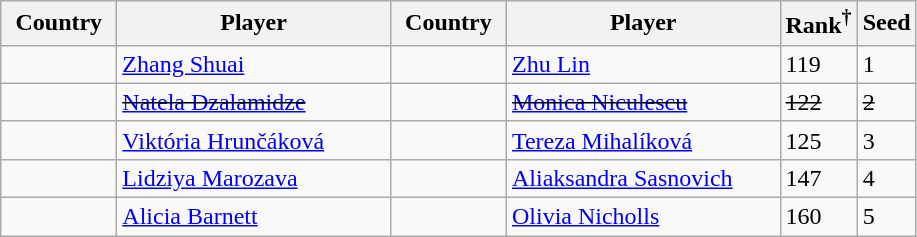<table class="sortable wikitable nowrap">
<tr>
<th width="70">Country</th>
<th width="175">Player</th>
<th width="70">Country</th>
<th width="175">Player</th>
<th>Rank<sup>†</sup></th>
<th>Seed</th>
</tr>
<tr>
<td></td>
<td><a href='#'>Zhang Shuai</a></td>
<td></td>
<td><a href='#'>Zhu Lin</a></td>
<td>119</td>
<td>1</td>
</tr>
<tr>
<td><s></s></td>
<td><s><a href='#'>Natela Dzalamidze</a></s></td>
<td><s></s></td>
<td><s><a href='#'>Monica Niculescu</a></s></td>
<td><s>122</s></td>
<td><s>2</s></td>
</tr>
<tr>
<td></td>
<td><a href='#'>Viktória Hrunčáková</a></td>
<td></td>
<td><a href='#'>Tereza Mihalíková</a></td>
<td>125</td>
<td>3</td>
</tr>
<tr>
<td></td>
<td><a href='#'>Lidziya Marozava</a></td>
<td></td>
<td><a href='#'>Aliaksandra Sasnovich</a></td>
<td>147</td>
<td>4</td>
</tr>
<tr>
<td></td>
<td><a href='#'>Alicia Barnett</a></td>
<td></td>
<td><a href='#'>Olivia Nicholls</a></td>
<td>160</td>
<td>5</td>
</tr>
</table>
